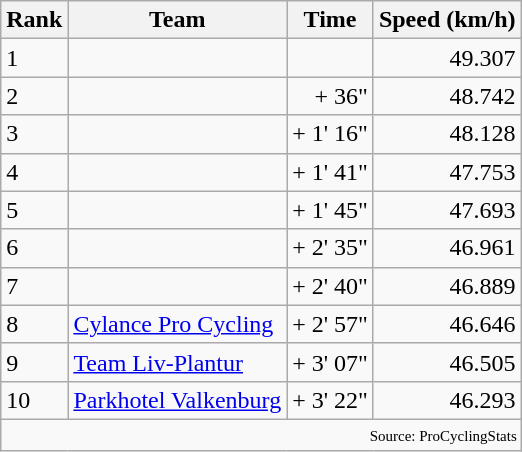<table class="wikitable">
<tr>
<th>Rank</th>
<th>Team</th>
<th>Time</th>
<th>Speed (km/h)</th>
</tr>
<tr>
<td>1</td>
<td></td>
<td align="right"></td>
<td align="right">49.307</td>
</tr>
<tr>
<td>2</td>
<td></td>
<td align="right">+ 36"</td>
<td align="right">48.742</td>
</tr>
<tr>
<td>3</td>
<td></td>
<td align="right">+ 1' 16"</td>
<td align="right">48.128</td>
</tr>
<tr>
<td>4</td>
<td></td>
<td align="right">+ 1' 41"</td>
<td align="right">47.753</td>
</tr>
<tr>
<td>5</td>
<td></td>
<td align="right">+ 1' 45"</td>
<td align="right">47.693</td>
</tr>
<tr>
<td>6</td>
<td></td>
<td align="right">+ 2' 35"</td>
<td align="right">46.961</td>
</tr>
<tr>
<td>7</td>
<td></td>
<td align="right">+ 2' 40"</td>
<td align="right">46.889</td>
</tr>
<tr>
<td>8</td>
<td><a href='#'>Cylance Pro Cycling</a></td>
<td align="right">+ 2' 57"</td>
<td align="right">46.646</td>
</tr>
<tr>
<td>9</td>
<td><a href='#'>Team Liv-Plantur</a></td>
<td align="right">+ 3' 07"</td>
<td align="right">46.505</td>
</tr>
<tr>
<td>10</td>
<td><a href='#'>Parkhotel Valkenburg</a></td>
<td align="right">+ 3' 22"</td>
<td align="right">46.293</td>
</tr>
<tr>
<td colspan="4" style="font-size: 0.75em; text-align: right"><small>Source: ProCyclingStats</small></td>
</tr>
</table>
